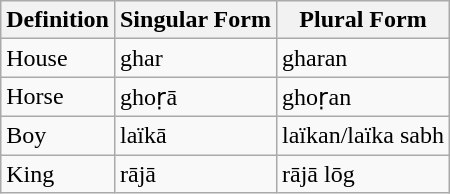<table class="wikitable">
<tr>
<th>Definition</th>
<th>Singular Form</th>
<th>Plural Form</th>
</tr>
<tr>
<td>House</td>
<td>ghar</td>
<td>gharan</td>
</tr>
<tr>
<td>Horse</td>
<td>ghoṛā</td>
<td>ghoṛan</td>
</tr>
<tr>
<td>Boy</td>
<td>laïkā</td>
<td>laïkan/laïka sabh</td>
</tr>
<tr>
<td>King</td>
<td>rājā</td>
<td>rājā lōg</td>
</tr>
</table>
